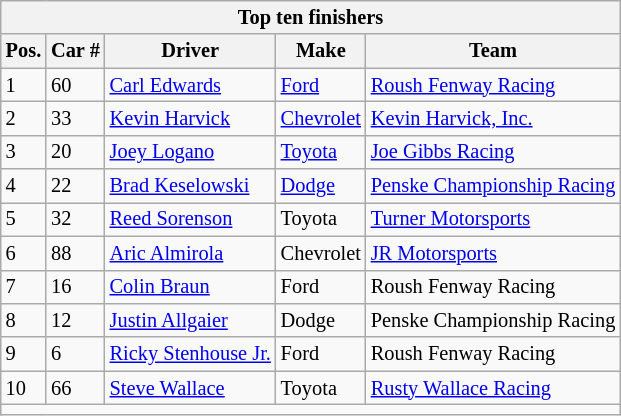<table class="wikitable" style="font-size: 85%;">
<tr>
<th colspan=5 align=center>Top ten finishers</th>
</tr>
<tr>
<th>Pos.</th>
<th>Car #</th>
<th>Driver</th>
<th>Make</th>
<th>Team</th>
</tr>
<tr>
<td>1</td>
<td>60</td>
<td><a href='#'>Carl Edwards</a></td>
<td><a href='#'>Ford</a></td>
<td><a href='#'>Roush Fenway Racing</a></td>
</tr>
<tr>
<td>2</td>
<td>33</td>
<td><a href='#'>Kevin Harvick</a></td>
<td><a href='#'>Chevrolet</a></td>
<td><a href='#'>Kevin Harvick, Inc.</a></td>
</tr>
<tr>
<td>3</td>
<td>20</td>
<td><a href='#'>Joey Logano</a></td>
<td><a href='#'>Toyota</a></td>
<td><a href='#'>Joe Gibbs Racing</a></td>
</tr>
<tr>
<td>4</td>
<td>22</td>
<td><a href='#'>Brad Keselowski</a></td>
<td><a href='#'>Dodge</a></td>
<td><a href='#'>Penske Championship Racing</a></td>
</tr>
<tr>
<td>5</td>
<td>32</td>
<td><a href='#'>Reed Sorenson</a></td>
<td>Toyota</td>
<td><a href='#'>Turner Motorsports</a></td>
</tr>
<tr>
<td>6</td>
<td>88</td>
<td><a href='#'>Aric Almirola</a></td>
<td>Chevrolet</td>
<td><a href='#'>JR Motorsports</a></td>
</tr>
<tr>
<td>7</td>
<td>16</td>
<td><a href='#'>Colin Braun</a></td>
<td>Ford</td>
<td>Roush Fenway Racing</td>
</tr>
<tr>
<td>8</td>
<td>12</td>
<td><a href='#'>Justin Allgaier</a></td>
<td>Dodge</td>
<td>Penske Championship Racing</td>
</tr>
<tr>
<td>9</td>
<td>6</td>
<td><a href='#'>Ricky Stenhouse Jr.</a></td>
<td>Ford</td>
<td>Roush Fenway Racing</td>
</tr>
<tr>
<td>10</td>
<td>66</td>
<td><a href='#'>Steve Wallace</a></td>
<td>Toyota</td>
<td><a href='#'>Rusty Wallace Racing</a></td>
</tr>
<tr>
<td colspan=5 align=center></td>
</tr>
</table>
